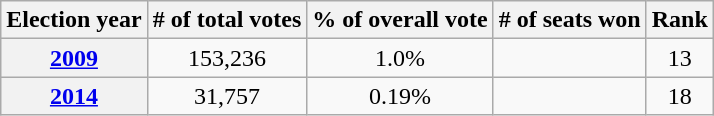<table class="wikitable">
<tr>
<th>Election year</th>
<th># of total votes</th>
<th>% of overall vote</th>
<th># of seats won</th>
<th>Rank</th>
</tr>
<tr>
<th><a href='#'>2009</a></th>
<td style="text-align:center;">153,236 </td>
<td style="text-align:center;">1.0% </td>
<td style="text-align:center;"></td>
<td style="text-align:center;">13 </td>
</tr>
<tr>
<th><a href='#'>2014</a></th>
<td style="text-align:center;">31,757 </td>
<td style="text-align:center;">0.19% </td>
<td style="text-align:center;"></td>
<td style="text-align:center;">18 </td>
</tr>
</table>
